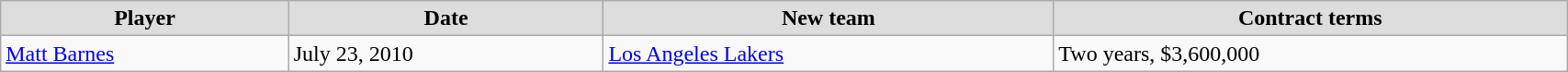<table class="wikitable" width=90%>
<tr align="center"  bgcolor="#dddddd">
<td><strong>Player</strong></td>
<td><strong>Date</strong></td>
<td><strong>New team</strong></td>
<td><strong>Contract terms</strong></td>
</tr>
<tr>
<td><a href='#'>Matt Barnes</a></td>
<td>July 23, 2010</td>
<td><a href='#'>Los Angeles Lakers</a></td>
<td>Two years, $3,600,000</td>
</tr>
</table>
